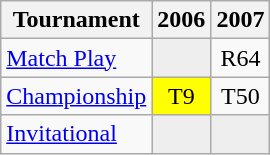<table class="wikitable" style="text-align:center;">
<tr>
<th>Tournament</th>
<th>2006</th>
<th>2007</th>
</tr>
<tr>
<td align="left"><a href='#'>Match Play</a></td>
<td style="background:#eeeeee;"></td>
<td>R64</td>
</tr>
<tr>
<td align="left"><a href='#'>Championship</a></td>
<td style="background:yellow;">T9</td>
<td>T50</td>
</tr>
<tr>
<td align="left"><a href='#'>Invitational</a></td>
<td style="background:#eeeeee;"></td>
<td style="background:#eeeeee;"></td>
</tr>
</table>
